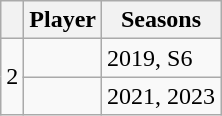<table class="wikitable sortable">
<tr>
<th></th>
<th>Player</th>
<th>Seasons</th>
</tr>
<tr>
<td rowspan=2 align=center>2</td>
<td></td>
<td>2019, S6</td>
</tr>
<tr>
<td></td>
<td>2021, 2023</td>
</tr>
</table>
